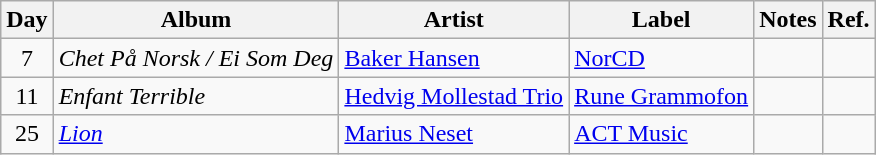<table class="wikitable">
<tr>
<th>Day</th>
<th>Album</th>
<th>Artist</th>
<th>Label</th>
<th>Notes</th>
<th>Ref.</th>
</tr>
<tr>
<td rowspan="1" style="text-align:center;">7</td>
<td><em>Chet På Norsk / Ei Som Deg</em></td>
<td><a href='#'>Baker Hansen</a></td>
<td><a href='#'>NorCD</a></td>
<td></td>
<td style="text-align:center;"></td>
</tr>
<tr>
<td rowspan="1" style="text-align:center;">11</td>
<td><em>Enfant Terrible</em></td>
<td><a href='#'>Hedvig Mollestad Trio</a></td>
<td><a href='#'>Rune Grammofon</a></td>
<td></td>
<td style="text-align:center;"></td>
</tr>
<tr>
<td rowspan="1" style="text-align:center;">25</td>
<td><em><a href='#'>Lion</a></em></td>
<td><a href='#'>Marius Neset</a></td>
<td><a href='#'>ACT Music</a></td>
<td></td>
<td style="text-align:center;"></td>
</tr>
</table>
